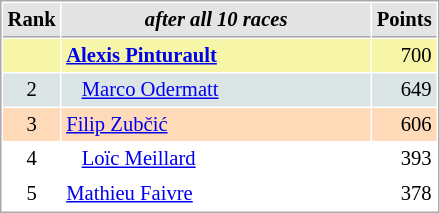<table cellspacing="1" cellpadding="3" style="border:1px solid #aaa; font-size:86%;">
<tr style="background:#e4e4e4;">
<th style="border-bottom:1px solid #aaa; width:10px;">Rank</th>
<th style="border-bottom:1px solid #aaa; width:200px; white-space:nowrap;"><em>after all 10 races</em></th>
<th style="border-bottom:1px solid #aaa; width:20px;">Points</th>
</tr>
<tr style="background:#f7f6a8;">
<td style="text-align:center;"></td>
<td> <strong><a href='#'>Alexis Pinturault</a></strong></td>
<td align="right">700</td>
</tr>
<tr style="background:#dce5e5;">
<td style="text-align:center;">2</td>
<td>   <a href='#'>Marco Odermatt</a></td>
<td align="right">649</td>
</tr>
<tr style="background:#ffdab9;">
<td style="text-align:center;">3</td>
<td> <a href='#'>Filip Zubčić</a></td>
<td align="right">606</td>
</tr>
<tr>
<td style="text-align:center;">4</td>
<td>   <a href='#'>Loïc Meillard</a></td>
<td align="right">393</td>
</tr>
<tr>
<td style="text-align:center;">5</td>
<td> <a href='#'>Mathieu Faivre</a></td>
<td align="right">378</td>
</tr>
</table>
